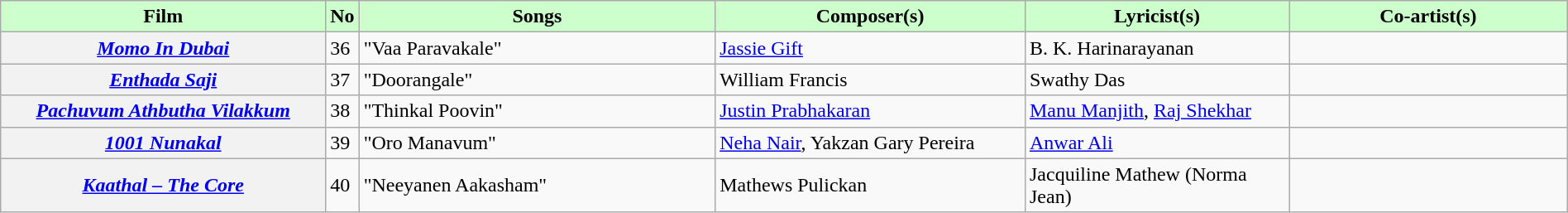<table class="wikitable plainrowheaders" width="100%" textcolor:#000;">
<tr style="background:#cfc; text-align:center;">
<td scope="col" width="21%"><strong>Film</strong></td>
<td><strong>No</strong></td>
<td scope="col" width="23%"><strong>Songs</strong></td>
<td scope="col" width="20%"><strong>Composer(s)</strong></td>
<td scope="col" width="17%"><strong>Lyricist(s)</strong></td>
<td scope="col" width="18%"><strong>Co-artist(s)</strong></td>
</tr>
<tr>
<th scope="row"><em><a href='#'>Momo In Dubai</a></em></th>
<td>36</td>
<td>"Vaa Paravakale"</td>
<td><a href='#'>Jassie Gift</a></td>
<td>B. K. Harinarayanan</td>
<td></td>
</tr>
<tr>
<th scope="row"><em><a href='#'>Enthada Saji</a></em></th>
<td>37</td>
<td>"Doorangale"</td>
<td>William Francis</td>
<td>Swathy Das</td>
<td></td>
</tr>
<tr>
<th scope="row"><em><a href='#'>Pachuvum Athbutha Vilakkum</a></em></th>
<td>38</td>
<td>"Thinkal Poovin"</td>
<td><a href='#'>Justin Prabhakaran</a></td>
<td><a href='#'>Manu Manjith</a>, <a href='#'>Raj Shekhar</a></td>
<td></td>
</tr>
<tr>
<th scope="row"><em><a href='#'>1001 Nunakal</a></em></th>
<td>39</td>
<td>"Oro Manavum"</td>
<td><a href='#'>Neha Nair</a>, Yakzan Gary Pereira</td>
<td><a href='#'>Anwar Ali</a></td>
<td></td>
</tr>
<tr>
<th scope="row"><em><a href='#'>Kaathal – The Core</a></em></th>
<td>40</td>
<td>"Neeyanen Aakasham"</td>
<td>Mathews Pulickan</td>
<td>Jacquiline Mathew (Norma Jean)</td>
<td></td>
</tr>
</table>
